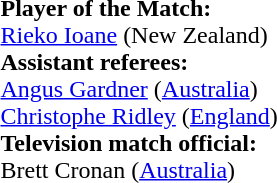<table style="width:100%">
<tr>
<td><br><strong>Player of the Match:</strong>
<br><a href='#'>Rieko Ioane</a> (New Zealand)<br><strong>Assistant referees:</strong>
<br><a href='#'>Angus Gardner</a> (<a href='#'>Australia</a>)
<br><a href='#'>Christophe Ridley</a> (<a href='#'>England</a>)
<br><strong>Television match official:</strong>
<br>Brett Cronan (<a href='#'>Australia</a>)</td>
</tr>
</table>
